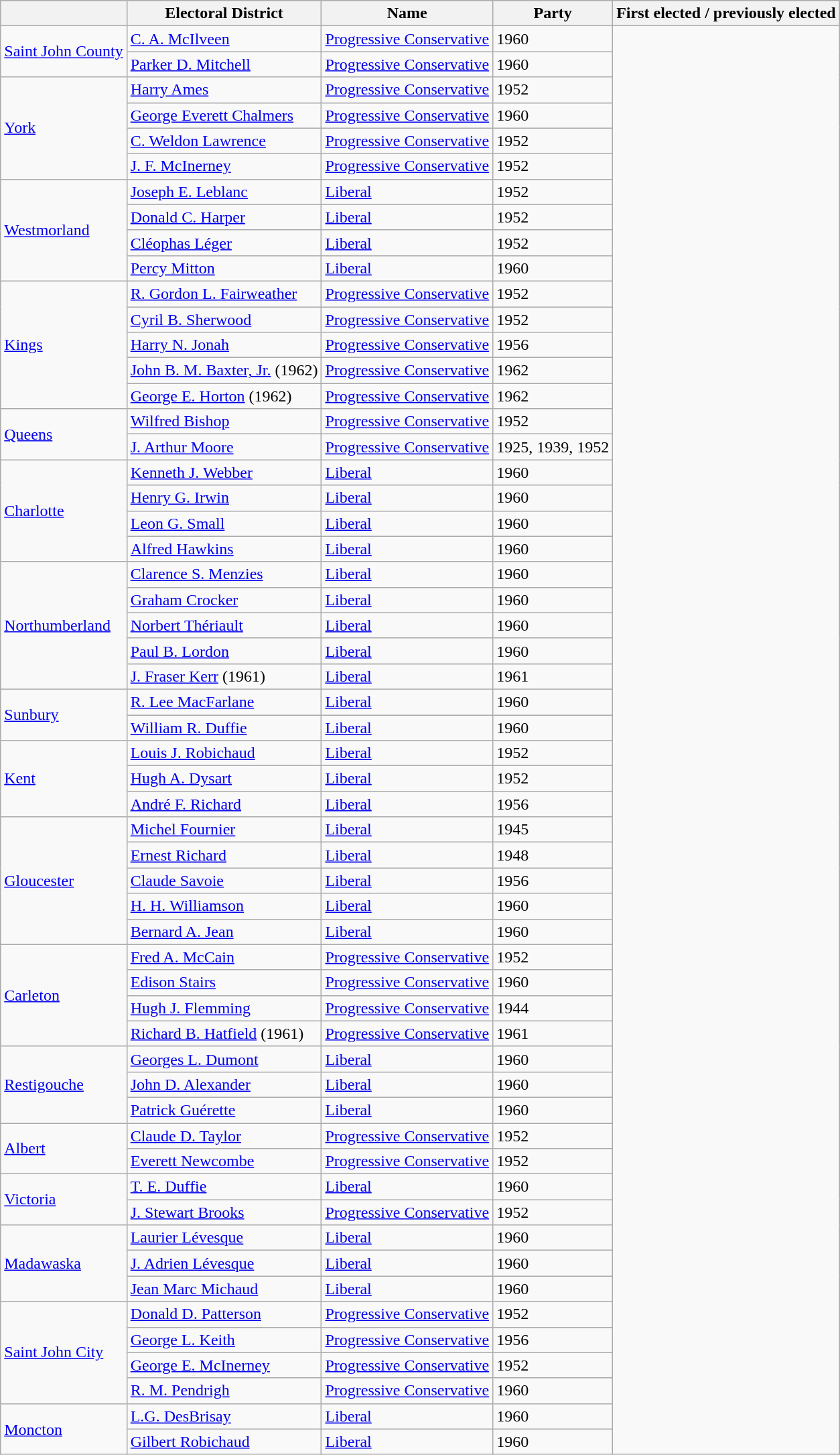<table class="wikitable sortable">
<tr>
<th></th>
<th>Electoral District</th>
<th>Name</th>
<th>Party</th>
<th>First elected / previously elected</th>
</tr>
<tr>
<td rowspan="2"><a href='#'>Saint John County</a></td>
<td><a href='#'>C. A. McIlveen</a></td>
<td><a href='#'>Progressive Conservative</a></td>
<td>1960</td>
</tr>
<tr>
<td><a href='#'>Parker D. Mitchell</a></td>
<td><a href='#'>Progressive Conservative</a></td>
<td>1960</td>
</tr>
<tr>
<td rowspan="4"><a href='#'>York</a></td>
<td><a href='#'>Harry Ames</a></td>
<td><a href='#'>Progressive Conservative</a></td>
<td>1952</td>
</tr>
<tr>
<td><a href='#'>George Everett Chalmers</a></td>
<td><a href='#'>Progressive Conservative</a></td>
<td>1960</td>
</tr>
<tr>
<td><a href='#'>C. Weldon Lawrence</a></td>
<td><a href='#'>Progressive Conservative</a></td>
<td>1952</td>
</tr>
<tr>
<td><a href='#'>J. F. McInerney</a></td>
<td><a href='#'>Progressive Conservative</a></td>
<td>1952</td>
</tr>
<tr>
<td rowspan="4"><a href='#'>Westmorland</a></td>
<td><a href='#'>Joseph E. Leblanc</a></td>
<td><a href='#'>Liberal</a></td>
<td>1952</td>
</tr>
<tr>
<td><a href='#'>Donald C. Harper</a></td>
<td><a href='#'>Liberal</a></td>
<td>1952</td>
</tr>
<tr>
<td><a href='#'>Cléophas Léger</a></td>
<td><a href='#'>Liberal</a></td>
<td>1952</td>
</tr>
<tr>
<td><a href='#'>Percy Mitton</a></td>
<td><a href='#'>Liberal</a></td>
<td>1960</td>
</tr>
<tr>
<td rowspan="5"><a href='#'>Kings</a></td>
<td><a href='#'>R. Gordon L. Fairweather</a></td>
<td><a href='#'>Progressive Conservative</a></td>
<td>1952</td>
</tr>
<tr>
<td><a href='#'>Cyril B. Sherwood</a></td>
<td><a href='#'>Progressive Conservative</a></td>
<td>1952</td>
</tr>
<tr>
<td><a href='#'>Harry N. Jonah</a></td>
<td><a href='#'>Progressive Conservative</a></td>
<td>1956</td>
</tr>
<tr>
<td><a href='#'>John B. M. Baxter, Jr.</a> (1962)</td>
<td><a href='#'>Progressive Conservative</a></td>
<td>1962</td>
</tr>
<tr>
<td><a href='#'>George E. Horton</a> (1962)</td>
<td><a href='#'>Progressive Conservative</a></td>
<td>1962</td>
</tr>
<tr>
<td rowspan="2"><a href='#'>Queens</a></td>
<td><a href='#'>Wilfred Bishop</a></td>
<td><a href='#'>Progressive Conservative</a></td>
<td>1952</td>
</tr>
<tr>
<td><a href='#'>J. Arthur Moore</a></td>
<td><a href='#'>Progressive Conservative</a></td>
<td>1925, 1939, 1952</td>
</tr>
<tr>
<td rowspan="4"><a href='#'>Charlotte</a></td>
<td><a href='#'>Kenneth J. Webber</a></td>
<td><a href='#'>Liberal</a></td>
<td>1960</td>
</tr>
<tr>
<td><a href='#'>Henry G. Irwin</a></td>
<td><a href='#'>Liberal</a></td>
<td>1960</td>
</tr>
<tr>
<td><a href='#'>Leon G. Small</a></td>
<td><a href='#'>Liberal</a></td>
<td>1960</td>
</tr>
<tr>
<td><a href='#'>Alfred Hawkins</a></td>
<td><a href='#'>Liberal</a></td>
<td>1960</td>
</tr>
<tr>
<td rowspan="5"><a href='#'>Northumberland</a></td>
<td><a href='#'>Clarence S. Menzies</a></td>
<td><a href='#'>Liberal</a></td>
<td>1960</td>
</tr>
<tr>
<td><a href='#'>Graham Crocker</a></td>
<td><a href='#'>Liberal</a></td>
<td>1960</td>
</tr>
<tr>
<td><a href='#'>Norbert Thériault</a></td>
<td><a href='#'>Liberal</a></td>
<td>1960</td>
</tr>
<tr>
<td><a href='#'>Paul B. Lordon</a></td>
<td><a href='#'>Liberal</a></td>
<td>1960</td>
</tr>
<tr>
<td><a href='#'>J. Fraser Kerr</a> (1961)</td>
<td><a href='#'>Liberal</a></td>
<td>1961</td>
</tr>
<tr>
<td rowspan="2"><a href='#'>Sunbury</a></td>
<td><a href='#'>R. Lee MacFarlane</a></td>
<td><a href='#'>Liberal</a></td>
<td>1960</td>
</tr>
<tr>
<td><a href='#'>William R. Duffie</a></td>
<td><a href='#'>Liberal</a></td>
<td>1960</td>
</tr>
<tr>
<td rowspan="3"><a href='#'>Kent</a></td>
<td><a href='#'>Louis J. Robichaud</a></td>
<td><a href='#'>Liberal</a></td>
<td>1952</td>
</tr>
<tr>
<td><a href='#'>Hugh A. Dysart</a></td>
<td><a href='#'>Liberal</a></td>
<td>1952</td>
</tr>
<tr>
<td><a href='#'>André F. Richard</a></td>
<td><a href='#'>Liberal</a></td>
<td>1956</td>
</tr>
<tr>
<td rowspan="5"><a href='#'>Gloucester</a></td>
<td><a href='#'>Michel Fournier</a></td>
<td><a href='#'>Liberal</a></td>
<td>1945</td>
</tr>
<tr>
<td><a href='#'>Ernest Richard</a></td>
<td><a href='#'>Liberal</a></td>
<td>1948</td>
</tr>
<tr>
<td><a href='#'>Claude Savoie</a></td>
<td><a href='#'>Liberal</a></td>
<td>1956</td>
</tr>
<tr>
<td><a href='#'>H. H. Williamson</a></td>
<td><a href='#'>Liberal</a></td>
<td>1960</td>
</tr>
<tr>
<td><a href='#'>Bernard A. Jean</a></td>
<td><a href='#'>Liberal</a></td>
<td>1960</td>
</tr>
<tr>
<td rowspan="4"><a href='#'>Carleton</a></td>
<td><a href='#'>Fred A. McCain</a></td>
<td><a href='#'>Progressive Conservative</a></td>
<td>1952</td>
</tr>
<tr>
<td><a href='#'>Edison Stairs</a></td>
<td><a href='#'>Progressive Conservative</a></td>
<td>1960</td>
</tr>
<tr>
<td><a href='#'>Hugh J. Flemming</a></td>
<td><a href='#'>Progressive Conservative</a></td>
<td>1944</td>
</tr>
<tr>
<td><a href='#'>Richard B. Hatfield</a> (1961)</td>
<td><a href='#'>Progressive Conservative</a></td>
<td>1961</td>
</tr>
<tr>
<td rowspan="3"><a href='#'>Restigouche</a></td>
<td><a href='#'>Georges L. Dumont</a></td>
<td><a href='#'>Liberal</a></td>
<td>1960</td>
</tr>
<tr>
<td><a href='#'>John D. Alexander</a></td>
<td><a href='#'>Liberal</a></td>
<td>1960</td>
</tr>
<tr>
<td><a href='#'>Patrick Guérette</a></td>
<td><a href='#'>Liberal</a></td>
<td>1960</td>
</tr>
<tr>
<td rowspan="2"><a href='#'>Albert</a></td>
<td><a href='#'>Claude D. Taylor</a></td>
<td><a href='#'>Progressive Conservative</a></td>
<td>1952</td>
</tr>
<tr>
<td><a href='#'>Everett Newcombe</a></td>
<td><a href='#'>Progressive Conservative</a></td>
<td>1952</td>
</tr>
<tr>
<td rowspan="2"><a href='#'>Victoria</a></td>
<td><a href='#'>T. E. Duffie</a></td>
<td><a href='#'>Liberal</a></td>
<td>1960</td>
</tr>
<tr>
<td><a href='#'>J. Stewart Brooks</a></td>
<td><a href='#'>Progressive Conservative</a></td>
<td>1952</td>
</tr>
<tr>
<td rowspan="3"><a href='#'>Madawaska</a></td>
<td><a href='#'>Laurier Lévesque</a></td>
<td><a href='#'>Liberal</a></td>
<td>1960</td>
</tr>
<tr>
<td><a href='#'>J. Adrien Lévesque</a></td>
<td><a href='#'>Liberal</a></td>
<td>1960</td>
</tr>
<tr>
<td><a href='#'>Jean Marc Michaud</a></td>
<td><a href='#'>Liberal</a></td>
<td>1960</td>
</tr>
<tr>
<td rowspan="4"><a href='#'>Saint John City</a></td>
<td><a href='#'>Donald D. Patterson</a></td>
<td><a href='#'>Progressive Conservative</a></td>
<td>1952</td>
</tr>
<tr>
<td><a href='#'>George L. Keith</a></td>
<td><a href='#'>Progressive Conservative</a></td>
<td>1956</td>
</tr>
<tr>
<td><a href='#'>George E. McInerney</a></td>
<td><a href='#'>Progressive Conservative</a></td>
<td>1952</td>
</tr>
<tr>
<td><a href='#'>R. M. Pendrigh</a></td>
<td><a href='#'>Progressive Conservative</a></td>
<td>1960</td>
</tr>
<tr>
<td rowspan="2"><a href='#'>Moncton</a></td>
<td><a href='#'>L.G. DesBrisay</a></td>
<td><a href='#'>Liberal</a></td>
<td>1960</td>
</tr>
<tr>
<td><a href='#'>Gilbert Robichaud</a></td>
<td><a href='#'>Liberal</a></td>
<td>1960</td>
</tr>
</table>
